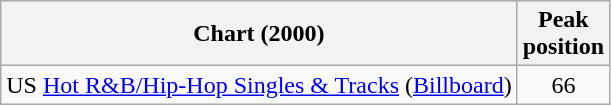<table class="wikitable">
<tr>
<th>Chart (2000)</th>
<th>Peak<br>position</th>
</tr>
<tr>
<td>US <a href='#'>Hot R&B/Hip-Hop Singles & Tracks</a> (<a href='#'>Billboard</a>)</td>
<td align=center>66</td>
</tr>
</table>
